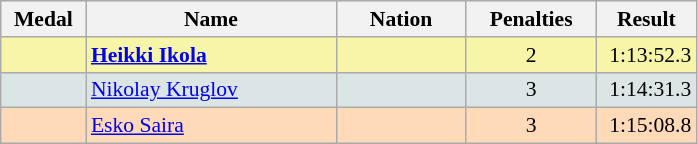<table class=wikitable style="border:1px solid #AAAAAA;font-size:90%">
<tr bgcolor="#E4E4E4">
<th style="border-bottom:1px solid #AAAAAA" width=50>Medal</th>
<th style="border-bottom:1px solid #AAAAAA" width=160>Name</th>
<th style="border-bottom:1px solid #AAAAAA" width=80>Nation</th>
<th style="border-bottom:1px solid #AAAAAA" width=80>Penalties</th>
<th style="border-bottom:1px solid #AAAAAA" width=60>Result</th>
</tr>
<tr bgcolor="#F7F6A8">
<td align="center"></td>
<td><strong><a href='#'>Heikki Ikola</a></strong></td>
<td align="center"></td>
<td align="center">2</td>
<td align="right">1:13:52.3</td>
</tr>
<tr bgcolor="#DCE5E5">
<td align="center"></td>
<td><a href='#'>Nikolay Kruglov</a></td>
<td align="center"></td>
<td align="center">3</td>
<td align="right">1:14:31.3</td>
</tr>
<tr bgcolor="#FFDAB9">
<td align="center"></td>
<td><a href='#'>Esko Saira</a></td>
<td align="center"></td>
<td align="center">3</td>
<td align="right">1:15:08.8</td>
</tr>
</table>
